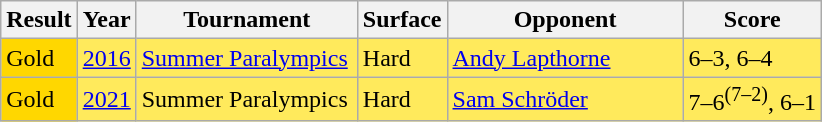<table class="sortable wikitable">
<tr>
<th>Result</th>
<th>Year</th>
<th width=140>Tournament</th>
<th>Surface</th>
<th width=150>Opponent</th>
<th class="unsortable">Score</th>
</tr>
<tr style="background:#ffea5c;">
<td style="background:gold;">Gold</td>
<td><a href='#'>2016</a></td>
<td><a href='#'>Summer Paralympics</a></td>
<td>Hard</td>
<td> <a href='#'>Andy Lapthorne</a></td>
<td>6–3, 6–4</td>
</tr>
<tr style="background:#ffea5c;">
<td style="background:gold;">Gold</td>
<td><a href='#'>2021</a></td>
<td>Summer Paralympics </td>
<td>Hard</td>
<td> <a href='#'>Sam Schröder</a></td>
<td>7–6<sup>(7–2)</sup>, 6–1</td>
</tr>
</table>
